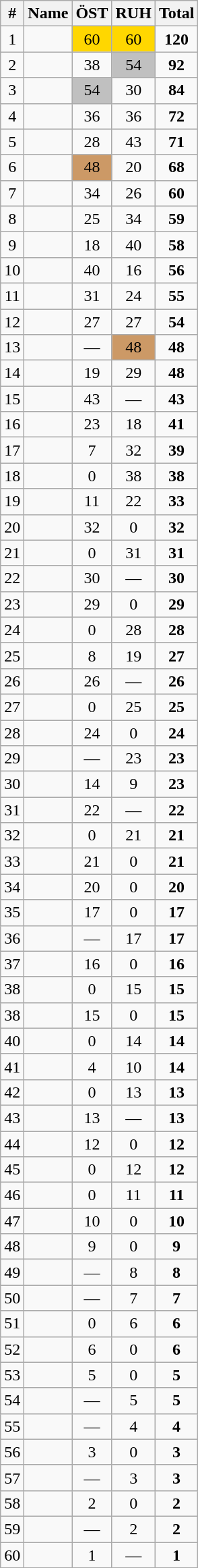<table class="wikitable sortable" style="text-align:center;">
<tr>
<th>#</th>
<th>Name</th>
<th>ÖST</th>
<th>RUH</th>
<th>Total</th>
</tr>
<tr>
<td>1</td>
<td align="left"></td>
<td bgcolor="gold">60</td>
<td bgcolor="gold">60</td>
<td><strong>120</strong></td>
</tr>
<tr>
<td>2</td>
<td align="left"></td>
<td>38</td>
<td bgcolor="silver">54</td>
<td><strong>92</strong></td>
</tr>
<tr>
<td>3</td>
<td align="left"></td>
<td bgcolor="silver">54</td>
<td>30</td>
<td><strong>84</strong></td>
</tr>
<tr>
<td>4</td>
<td align="left"></td>
<td>36</td>
<td>36</td>
<td><strong>72</strong></td>
</tr>
<tr>
<td>5</td>
<td align="left"></td>
<td>28</td>
<td>43</td>
<td><strong>71</strong></td>
</tr>
<tr>
<td>6</td>
<td align="left"></td>
<td bgcolor=CC9966>48</td>
<td>20</td>
<td><strong>68</strong></td>
</tr>
<tr>
<td>7</td>
<td align="left"></td>
<td>34</td>
<td>26</td>
<td><strong>60</strong></td>
</tr>
<tr>
<td>8</td>
<td align="left"></td>
<td>25</td>
<td>34</td>
<td><strong>59</strong></td>
</tr>
<tr>
<td>9</td>
<td align="left"></td>
<td>18</td>
<td>40</td>
<td><strong>58</strong></td>
</tr>
<tr>
<td>10</td>
<td align="left"></td>
<td>40</td>
<td>16</td>
<td><strong>56</strong></td>
</tr>
<tr>
<td>11</td>
<td align="left"></td>
<td>31</td>
<td>24</td>
<td><strong>55</strong></td>
</tr>
<tr>
<td>12</td>
<td align="left"></td>
<td>27</td>
<td>27</td>
<td><strong>54</strong></td>
</tr>
<tr>
<td>13</td>
<td align="left"></td>
<td>—</td>
<td bgcolor=CC9966>48</td>
<td><strong>48</strong></td>
</tr>
<tr>
<td>14</td>
<td align="left"></td>
<td>19</td>
<td>29</td>
<td><strong>48</strong></td>
</tr>
<tr>
<td>15</td>
<td align="left"></td>
<td>43</td>
<td>—</td>
<td><strong>43</strong></td>
</tr>
<tr>
<td>16</td>
<td align="left"></td>
<td>23</td>
<td>18</td>
<td><strong>41</strong></td>
</tr>
<tr>
<td>17</td>
<td align="left"></td>
<td>7</td>
<td>32</td>
<td><strong>39</strong></td>
</tr>
<tr>
<td>18</td>
<td align="left"></td>
<td>0</td>
<td>38</td>
<td><strong>38</strong></td>
</tr>
<tr>
<td>19</td>
<td align="left"></td>
<td>11</td>
<td>22</td>
<td><strong>33</strong></td>
</tr>
<tr>
<td>20</td>
<td align="left"></td>
<td>32</td>
<td>0</td>
<td><strong>32</strong></td>
</tr>
<tr>
<td>21</td>
<td align="left"></td>
<td>0</td>
<td>31</td>
<td><strong>31</strong></td>
</tr>
<tr>
<td>22</td>
<td align="left"></td>
<td>30</td>
<td>—</td>
<td><strong>30</strong></td>
</tr>
<tr>
<td>23</td>
<td align="left"></td>
<td>29</td>
<td>0</td>
<td><strong>29</strong></td>
</tr>
<tr>
<td>24</td>
<td align="left"></td>
<td>0</td>
<td>28</td>
<td><strong>28</strong></td>
</tr>
<tr>
<td>25</td>
<td align="left"></td>
<td>8</td>
<td>19</td>
<td><strong>27</strong></td>
</tr>
<tr>
<td>26</td>
<td align="left"></td>
<td>26</td>
<td>—</td>
<td><strong>26</strong></td>
</tr>
<tr>
<td>27</td>
<td align="left"></td>
<td>0</td>
<td>25</td>
<td><strong>25</strong></td>
</tr>
<tr>
<td>28</td>
<td align="left"></td>
<td>24</td>
<td>0</td>
<td><strong>24</strong></td>
</tr>
<tr>
<td>29</td>
<td align="left"></td>
<td>—</td>
<td>23</td>
<td><strong>23</strong></td>
</tr>
<tr>
<td>30</td>
<td align="left"></td>
<td>14</td>
<td>9</td>
<td><strong>23</strong></td>
</tr>
<tr>
<td>31</td>
<td align="left"></td>
<td>22</td>
<td>—</td>
<td><strong>22</strong></td>
</tr>
<tr>
<td>32</td>
<td align="left"></td>
<td>0</td>
<td>21</td>
<td><strong>21</strong></td>
</tr>
<tr>
<td>33</td>
<td align="left"></td>
<td>21</td>
<td>0</td>
<td><strong>21</strong></td>
</tr>
<tr>
<td>34</td>
<td align="left"></td>
<td>20</td>
<td>0</td>
<td><strong>20</strong></td>
</tr>
<tr>
<td>35</td>
<td align="left"></td>
<td>17</td>
<td>0</td>
<td><strong>17</strong></td>
</tr>
<tr>
<td>36</td>
<td align="left"></td>
<td>—</td>
<td>17</td>
<td><strong>17</strong></td>
</tr>
<tr>
<td>37</td>
<td align="left"></td>
<td>16</td>
<td>0</td>
<td><strong>16</strong></td>
</tr>
<tr>
<td>38</td>
<td align="left"></td>
<td>0</td>
<td>15</td>
<td><strong>15</strong></td>
</tr>
<tr>
<td>38</td>
<td align="left"></td>
<td>15</td>
<td>0</td>
<td><strong>15</strong></td>
</tr>
<tr>
<td>40</td>
<td align="left"></td>
<td>0</td>
<td>14</td>
<td><strong>14</strong></td>
</tr>
<tr>
<td>41</td>
<td align="left"></td>
<td>4</td>
<td>10</td>
<td><strong>14</strong></td>
</tr>
<tr>
<td>42</td>
<td align="left"></td>
<td>0</td>
<td>13</td>
<td><strong>13</strong></td>
</tr>
<tr>
<td>43</td>
<td align="left"></td>
<td>13</td>
<td>—</td>
<td><strong>13</strong></td>
</tr>
<tr>
<td>44</td>
<td align="left"></td>
<td>12</td>
<td>0</td>
<td><strong>12</strong></td>
</tr>
<tr>
<td>45</td>
<td align="left"></td>
<td>0</td>
<td>12</td>
<td><strong>12</strong></td>
</tr>
<tr>
<td>46</td>
<td align="left"></td>
<td>0</td>
<td>11</td>
<td><strong>11</strong></td>
</tr>
<tr>
<td>47</td>
<td align="left"></td>
<td>10</td>
<td>0</td>
<td><strong>10</strong></td>
</tr>
<tr>
<td>48</td>
<td align="left"></td>
<td>9</td>
<td>0</td>
<td><strong>9</strong></td>
</tr>
<tr>
<td>49</td>
<td align="left"></td>
<td>—</td>
<td>8</td>
<td><strong>8</strong></td>
</tr>
<tr>
<td>50</td>
<td align="left"></td>
<td>—</td>
<td>7</td>
<td><strong>7</strong></td>
</tr>
<tr>
<td>51</td>
<td align="left"></td>
<td>0</td>
<td>6</td>
<td><strong>6</strong></td>
</tr>
<tr>
<td>52</td>
<td align="left"></td>
<td>6</td>
<td>0</td>
<td><strong>6</strong></td>
</tr>
<tr>
<td>53</td>
<td align="left"></td>
<td>5</td>
<td>0</td>
<td><strong>5</strong></td>
</tr>
<tr>
<td>54</td>
<td align="left"></td>
<td>—</td>
<td>5</td>
<td><strong>5</strong></td>
</tr>
<tr>
<td>55</td>
<td align="left"></td>
<td>—</td>
<td>4</td>
<td><strong>4</strong></td>
</tr>
<tr>
<td>56</td>
<td align="left"></td>
<td>3</td>
<td>0</td>
<td><strong>3</strong></td>
</tr>
<tr>
<td>57</td>
<td align="left"></td>
<td>—</td>
<td>3</td>
<td><strong>3</strong></td>
</tr>
<tr>
<td>58</td>
<td align="left"></td>
<td>2</td>
<td>0</td>
<td><strong>2</strong></td>
</tr>
<tr>
<td>59</td>
<td align="left"></td>
<td>—</td>
<td>2</td>
<td><strong>2</strong></td>
</tr>
<tr>
<td>60</td>
<td align="left"></td>
<td>1</td>
<td>—</td>
<td><strong>1</strong></td>
</tr>
<tr>
</tr>
</table>
